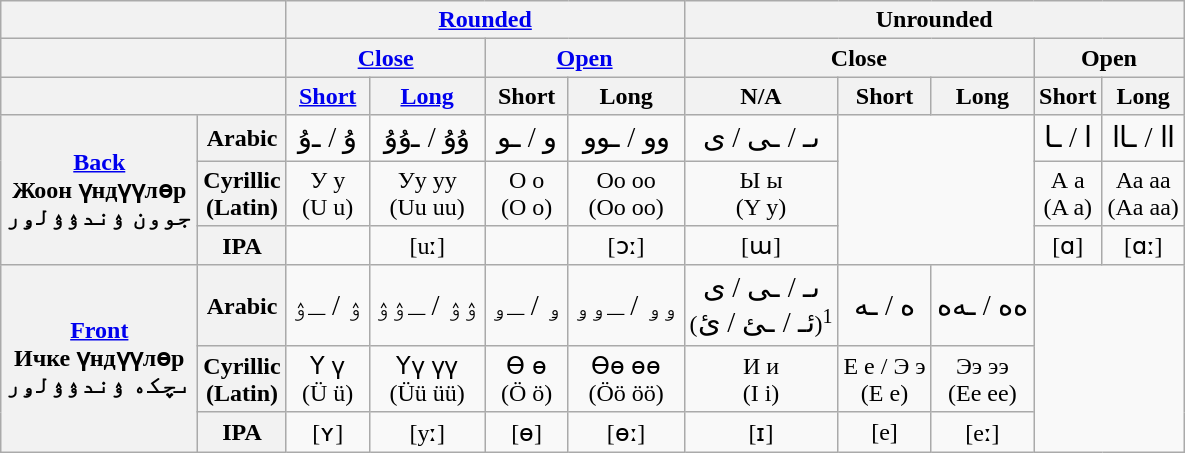<table class="wikitable" style="text-align:center;">
<tr>
<th colspan=2></th>
<th colspan=4><a href='#'>Rounded</a></th>
<th colspan=5>Unrounded</th>
</tr>
<tr>
<th colspan=2></th>
<th colspan=2><a href='#'>Close</a></th>
<th colspan=2><a href='#'>Open</a></th>
<th colspan=3>Close</th>
<th colspan=2>Open</th>
</tr>
<tr>
<th colspan=2></th>
<th><a href='#'>Short</a></th>
<th><a href='#'>Long</a></th>
<th>Short</th>
<th>Long</th>
<th>N/A</th>
<th>Short</th>
<th>Long</th>
<th>Short</th>
<th>Long</th>
</tr>
<tr>
<th rowspan=3><a href='#'>Back</a><br>Жоон үндүүлөр<br>جوون ۉندۉۉلۅر</th>
<th>Arabic</th>
<td><big>ـﯗ‎ / ﯗ</big></td>
<td><big>ـﯗﯗ‎ / ﯗﯗ</big></td>
<td><big>ـو‎ / و‎</big></td>
<td><big>ـوو‎ / وو‎</big></td>
<td><big>ىـ / ـى / ى‎</big></td>
<td colspan=2; rowspan=3></td>
<td><big>ا / ‍ـا</big></td>
<td><big>اا / ‍ـاا</big></td>
</tr>
<tr>
<th>Cyrillic<br>(Latin)</th>
<td>У у<br>(U u)</td>
<td>Уу уу<br>(Uu uu)</td>
<td>О о<br>(O o)</td>
<td>Оо оо<br>(Oo oo)</td>
<td>Ы ы<br>(Y y)</td>
<td>А а<br>(A a)</td>
<td>Аа аа<br>(Aa aa)</td>
</tr>
<tr>
<th>IPA</th>
<td></td>
<td>[uː]</td>
<td></td>
<td>[ɔː]</td>
<td>[ɯ]</td>
<td>[ɑ]</td>
<td>[ɑː]</td>
</tr>
<tr>
<th rowspan=3><a href='#'>Front</a><br>Ичке үндүүлөр<br>ىچكە ۉندۉۉلۅر</th>
<th>Arabic</th>
<td><big>ـۉ‎ / ۉ</big></td>
<td><big>ـۉۉ‎ / ۉۉ</big></td>
<td><big>ـۅ‎ / ۅ‎</big></td>
<td><big>ـۅۅ‎ / ۅۅ</big></td>
<td><big>ىـ / ـى / ى‎</big><br>(<big>ئـ / ـئ / ئ‎</big>)<sup>1</sup></td>
<td><big>ە / ـە</big></td>
<td><big>ەە / ـەە</big></td>
<td colspan=3; rowspan=3></td>
</tr>
<tr>
<th>Cyrillic<br>(Latin)</th>
<td>Ү ү<br>(Ü ü)</td>
<td>Үү үү<br>(Üü üü)</td>
<td>Ө ө<br>(Ö ö)</td>
<td>Өө өө<br>(Öö öö)</td>
<td>И и<br>(I i)</td>
<td>Е е / Э э<br>(E e)</td>
<td>Ээ ээ<br>(Ee ee)</td>
</tr>
<tr>
<th>IPA</th>
<td>[ʏ]</td>
<td>[yː]</td>
<td>[ɵ]</td>
<td>[ɵː]</td>
<td>[ɪ]</td>
<td>[e]</td>
<td>[eː]</td>
</tr>
</table>
